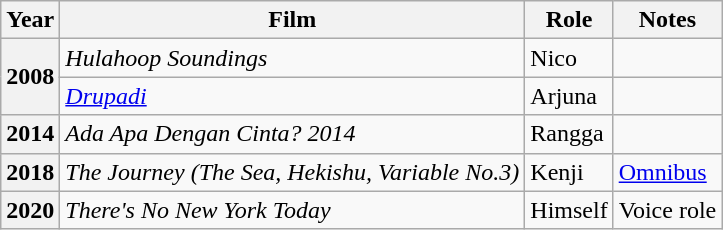<table class="wikitable sortable">
<tr>
<th>Year</th>
<th>Film</th>
<th>Role</th>
<th>Notes</th>
</tr>
<tr>
<th rowspan="2">2008</th>
<td><em>Hulahoop Soundings</em></td>
<td>Nico</td>
<td></td>
</tr>
<tr>
<td><a href='#'><em>Drupadi</em></a></td>
<td>Arjuna</td>
<td></td>
</tr>
<tr>
<th>2014</th>
<td><em>Ada Apa Dengan Cinta? 2014</em></td>
<td>Rangga</td>
<td></td>
</tr>
<tr>
<th>2018</th>
<td><em>The Journey (The Sea, Hekishu, Variable No.3)</em></td>
<td>Kenji</td>
<td><a href='#'>Omnibus</a></td>
</tr>
<tr>
<th>2020</th>
<td><em>There's No New York Today</em></td>
<td>Himself</td>
<td>Voice role</td>
</tr>
</table>
